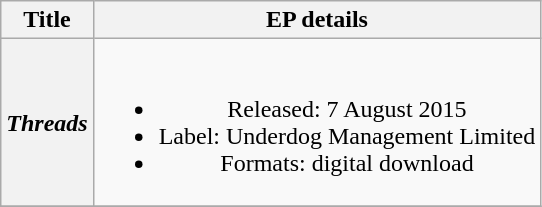<table class="wikitable plainrowheaders" style="text-align:center;">
<tr>
<th scope="col">Title</th>
<th scope="col">EP details</th>
</tr>
<tr>
<th scope="row"><em>Threads</em></th>
<td><br><ul><li>Released: 7 August 2015</li><li>Label: Underdog Management Limited</li><li>Formats: digital download</li></ul></td>
</tr>
<tr>
</tr>
</table>
